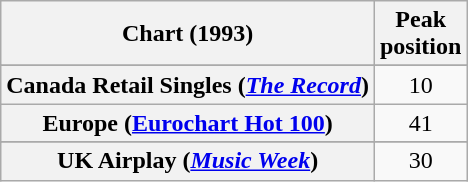<table class="wikitable sortable plainrowheaders" style="text-align:center">
<tr>
<th>Chart (1993)</th>
<th>Peak<br>position</th>
</tr>
<tr>
</tr>
<tr>
<th scope="row">Canada Retail Singles (<em><a href='#'>The Record</a></em>)</th>
<td>10</td>
</tr>
<tr>
<th scope="row">Europe (<a href='#'>Eurochart Hot 100</a>)</th>
<td>41</td>
</tr>
<tr>
</tr>
<tr>
</tr>
<tr>
</tr>
<tr>
</tr>
<tr>
</tr>
<tr>
</tr>
<tr>
<th scope="row">UK Airplay (<em><a href='#'>Music Week</a></em>)</th>
<td>30</td>
</tr>
</table>
